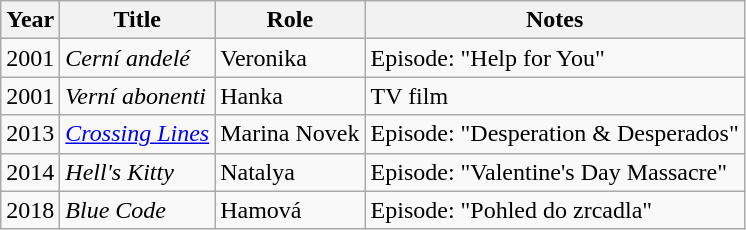<table class="wikitable">
<tr>
<th>Year</th>
<th>Title</th>
<th>Role</th>
<th>Notes</th>
</tr>
<tr>
<td>2001</td>
<td><em>Cerní andelé</em></td>
<td>Veronika</td>
<td>Episode: "Help for You"</td>
</tr>
<tr>
<td>2001</td>
<td><em>Verní abonenti</em></td>
<td>Hanka</td>
<td>TV film</td>
</tr>
<tr>
<td>2013</td>
<td><em><a href='#'>Crossing Lines</a></em></td>
<td>Marina Novek</td>
<td>Episode: "Desperation & Desperados"</td>
</tr>
<tr>
<td>2014</td>
<td><em>Hell's Kitty</em></td>
<td>Natalya</td>
<td>Episode: "Valentine's Day Massacre"</td>
</tr>
<tr>
<td>2018</td>
<td><em>Blue Code</em></td>
<td>Hamová</td>
<td>Episode: "Pohled do zrcadla"</td>
</tr>
</table>
